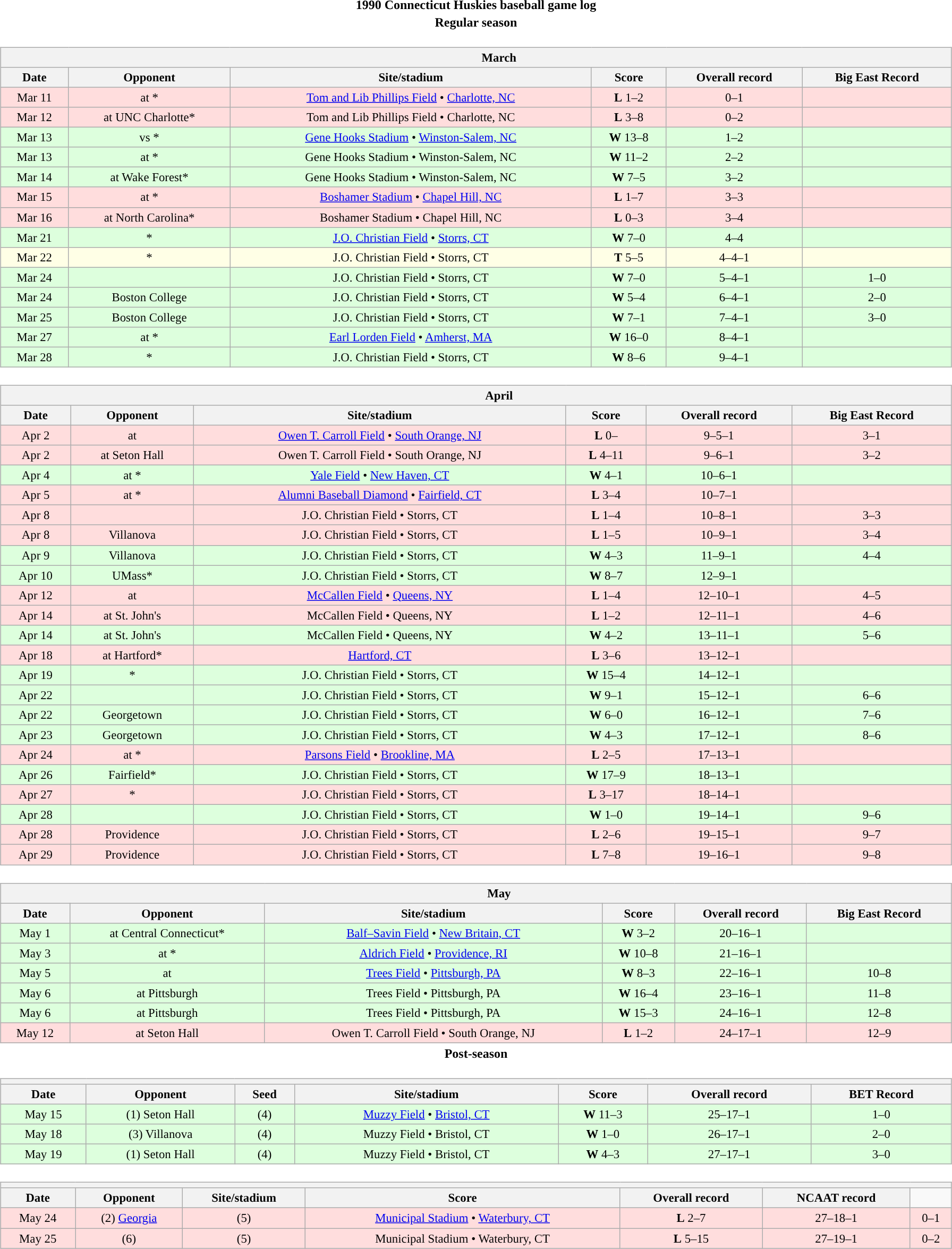<table class="toccolours" width=95% style="clear:both; margin:1.5em auto; text-align:center;">
<tr>
<th colspan=2>1990 Connecticut Huskies baseball game log</th>
</tr>
<tr>
<th colspan=2>Regular season</th>
</tr>
<tr valign="top">
<td><br><table class="wikitable collapsible collapsed" style="margin:auto; width:100%; text-align:center; font-size:95%">
<tr>
<th colspan=12 style="padding-left:4em;">March</th>
</tr>
<tr>
<th>Date</th>
<th>Opponent</th>
<th>Site/stadium</th>
<th>Score</th>
<th>Overall record</th>
<th>Big East Record</th>
</tr>
<tr bgcolor=ffdddd>
<td>Mar 11</td>
<td>at *</td>
<td><a href='#'>Tom and Lib Phillips Field</a> • <a href='#'>Charlotte, NC</a></td>
<td><strong>L</strong> 1–2</td>
<td>0–1</td>
<td></td>
</tr>
<tr bgcolor=ffdddd>
<td>Mar 12</td>
<td>at UNC Charlotte*</td>
<td>Tom and Lib Phillips Field • Charlotte, NC</td>
<td><strong>L</strong> 3–8</td>
<td>0–2</td>
<td></td>
</tr>
<tr bgcolor=ddffdd>
<td>Mar 13</td>
<td>vs *</td>
<td><a href='#'>Gene Hooks Stadium</a> • <a href='#'>Winston-Salem, NC</a></td>
<td><strong>W</strong> 13–8</td>
<td>1–2</td>
<td></td>
</tr>
<tr bgcolor=ddffdd>
<td>Mar 13</td>
<td>at *</td>
<td>Gene Hooks Stadium • Winston-Salem, NC</td>
<td><strong>W</strong> 11–2</td>
<td>2–2</td>
<td></td>
</tr>
<tr bgcolor=ddffdd>
<td>Mar 14</td>
<td>at Wake Forest*</td>
<td>Gene Hooks Stadium • Winston-Salem, NC</td>
<td><strong>W</strong> 7–5</td>
<td>3–2</td>
<td></td>
</tr>
<tr bgcolor=ffdddd>
<td>Mar 15</td>
<td>at *</td>
<td><a href='#'>Boshamer Stadium</a> • <a href='#'>Chapel Hill, NC</a></td>
<td><strong>L</strong> 1–7</td>
<td>3–3</td>
<td></td>
</tr>
<tr bgcolor=ffdddd>
<td>Mar 16</td>
<td>at North Carolina*</td>
<td>Boshamer Stadium • Chapel Hill, NC</td>
<td><strong>L</strong> 0–3</td>
<td>3–4</td>
<td></td>
</tr>
<tr bgcolor=ddffdd>
<td>Mar 21</td>
<td>*</td>
<td><a href='#'>J.O. Christian Field</a> • <a href='#'>Storrs, CT</a></td>
<td><strong>W</strong> 7–0</td>
<td>4–4</td>
<td></td>
</tr>
<tr bgcolor=ffffe6>
<td>Mar 22</td>
<td>*</td>
<td>J.O. Christian Field • Storrs, CT</td>
<td><strong>T</strong> 5–5</td>
<td>4–4–1</td>
<td></td>
</tr>
<tr bgcolor=ddffdd>
<td>Mar 24</td>
<td></td>
<td>J.O. Christian Field • Storrs, CT</td>
<td><strong>W</strong> 7–0</td>
<td>5–4–1</td>
<td>1–0</td>
</tr>
<tr bgcolor=ddffdd>
<td>Mar 24</td>
<td>Boston College</td>
<td>J.O. Christian Field • Storrs, CT</td>
<td><strong>W</strong> 5–4</td>
<td>6–4–1</td>
<td>2–0</td>
</tr>
<tr bgcolor=ddffdd>
<td>Mar 25</td>
<td>Boston College</td>
<td>J.O. Christian Field • Storrs, CT</td>
<td><strong>W</strong> 7–1</td>
<td>7–4–1</td>
<td>3–0</td>
</tr>
<tr bgcolor=ddffdd>
<td>Mar 27</td>
<td>at *</td>
<td><a href='#'>Earl Lorden Field</a> • <a href='#'>Amherst, MA</a></td>
<td><strong>W</strong> 16–0</td>
<td>8–4–1</td>
<td></td>
</tr>
<tr bgcolor=ddffdd>
<td>Mar 28</td>
<td>*</td>
<td>J.O. Christian Field • Storrs, CT</td>
<td><strong>W</strong> 8–6</td>
<td>9–4–1</td>
<td></td>
</tr>
</table>
</td>
</tr>
<tr>
<td><br><table class="wikitable collapsible collapsed" style="margin:auto; width:100%; text-align:center; font-size:95%">
<tr>
<th colspan=12 style="padding-left:4em;">April</th>
</tr>
<tr>
<th>Date</th>
<th>Opponent</th>
<th>Site/stadium</th>
<th>Score</th>
<th>Overall record</th>
<th>Big East Record</th>
</tr>
<tr bgcolor=ffdddd>
<td>Apr 2</td>
<td>at </td>
<td><a href='#'>Owen T. Carroll Field</a> • <a href='#'>South Orange, NJ</a></td>
<td><strong>L</strong> 0–</td>
<td>9–5–1</td>
<td>3–1</td>
</tr>
<tr bgcolor=ffdddd>
<td>Apr 2</td>
<td>at Seton Hall</td>
<td>Owen T. Carroll Field • South Orange, NJ</td>
<td><strong>L</strong> 4–11</td>
<td>9–6–1</td>
<td>3–2</td>
</tr>
<tr bgcolor=ddffdd>
<td>Apr 4</td>
<td>at *</td>
<td><a href='#'>Yale Field</a> • <a href='#'>New Haven, CT</a></td>
<td><strong>W</strong> 4–1</td>
<td>10–6–1</td>
<td></td>
</tr>
<tr bgcolor=ffdddd>
<td>Apr 5</td>
<td>at *</td>
<td><a href='#'>Alumni Baseball Diamond</a> • <a href='#'>Fairfield, CT</a></td>
<td><strong>L</strong> 3–4</td>
<td>10–7–1</td>
<td></td>
</tr>
<tr bgcolor=ffdddd>
<td>Apr 8</td>
<td></td>
<td>J.O. Christian Field • Storrs, CT</td>
<td><strong>L</strong> 1–4</td>
<td>10–8–1</td>
<td>3–3</td>
</tr>
<tr bgcolor=ffdddd>
<td>Apr 8</td>
<td>Villanova</td>
<td>J.O. Christian Field • Storrs, CT</td>
<td><strong>L</strong> 1–5</td>
<td>10–9–1</td>
<td>3–4</td>
</tr>
<tr bgcolor=ddffdd>
<td>Apr 9</td>
<td>Villanova</td>
<td>J.O. Christian Field • Storrs, CT</td>
<td><strong>W</strong> 4–3</td>
<td>11–9–1</td>
<td>4–4</td>
</tr>
<tr bgcolor=ddffdd>
<td>Apr 10</td>
<td>UMass*</td>
<td>J.O. Christian Field • Storrs, CT</td>
<td><strong>W</strong> 8–7</td>
<td>12–9–1</td>
<td></td>
</tr>
<tr bgcolor=ffdddd>
<td>Apr 12</td>
<td>at </td>
<td><a href='#'>McCallen Field</a> • <a href='#'>Queens, NY</a></td>
<td><strong>L</strong> 1–4</td>
<td>12–10–1</td>
<td>4–5</td>
</tr>
<tr bgcolor=ffdddd>
<td>Apr 14</td>
<td>at St. John's</td>
<td>McCallen Field • Queens, NY</td>
<td><strong>L</strong> 1–2</td>
<td>12–11–1</td>
<td>4–6</td>
</tr>
<tr bgcolor=ddffdd>
<td>Apr 14</td>
<td>at St. John's</td>
<td>McCallen Field • Queens, NY</td>
<td><strong>W</strong> 4–2</td>
<td>13–11–1</td>
<td>5–6</td>
</tr>
<tr bgcolor=ffdddd>
<td>Apr 18</td>
<td>at Hartford*</td>
<td><a href='#'>Hartford, CT</a></td>
<td><strong>L</strong> 3–6</td>
<td>13–12–1</td>
<td></td>
</tr>
<tr bgcolor=ddffdd>
<td>Apr 19</td>
<td>*</td>
<td>J.O. Christian Field • Storrs, CT</td>
<td><strong>W</strong> 15–4</td>
<td>14–12–1</td>
<td></td>
</tr>
<tr bgcolor=ddffdd>
<td>Apr 22</td>
<td></td>
<td>J.O. Christian Field • Storrs, CT</td>
<td><strong>W</strong> 9–1</td>
<td>15–12–1</td>
<td>6–6</td>
</tr>
<tr bgcolor=ddffdd>
<td>Apr 22</td>
<td>Georgetown</td>
<td>J.O. Christian Field • Storrs, CT</td>
<td><strong>W</strong> 6–0</td>
<td>16–12–1</td>
<td>7–6</td>
</tr>
<tr bgcolor=ddffdd>
<td>Apr 23</td>
<td>Georgetown</td>
<td>J.O. Christian Field • Storrs, CT</td>
<td><strong>W</strong> 4–3</td>
<td>17–12–1</td>
<td>8–6</td>
</tr>
<tr bgcolor=ffdddd>
<td>Apr 24</td>
<td>at *</td>
<td><a href='#'>Parsons Field</a> • <a href='#'>Brookline, MA</a></td>
<td><strong>L</strong> 2–5</td>
<td>17–13–1</td>
<td></td>
</tr>
<tr bgcolor=ddffdd>
<td>Apr 26</td>
<td>Fairfield*</td>
<td>J.O. Christian Field • Storrs, CT</td>
<td><strong>W</strong> 17–9</td>
<td>18–13–1</td>
<td></td>
</tr>
<tr bgcolor=ffdddd>
<td>Apr 27</td>
<td>*</td>
<td>J.O. Christian Field • Storrs, CT</td>
<td><strong>L</strong> 3–17</td>
<td>18–14–1</td>
<td></td>
</tr>
<tr bgcolor=ddffdd>
<td>Apr 28</td>
<td></td>
<td>J.O. Christian Field • Storrs, CT</td>
<td><strong>W</strong> 1–0</td>
<td>19–14–1</td>
<td>9–6</td>
</tr>
<tr bgcolor=ffdddd>
<td>Apr 28</td>
<td>Providence</td>
<td>J.O. Christian Field • Storrs, CT</td>
<td><strong>L</strong> 2–6</td>
<td>19–15–1</td>
<td>9–7</td>
</tr>
<tr bgcolor=ffdddd>
<td>Apr 29</td>
<td>Providence</td>
<td>J.O. Christian Field • Storrs, CT</td>
<td><strong>L</strong> 7–8</td>
<td>19–16–1</td>
<td>9–8</td>
</tr>
</table>
</td>
</tr>
<tr>
<td><br><table class="wikitable collapsible collapsed" style="margin:auto; width:100%; text-align:center; font-size:95%">
<tr>
<th colspan=12 style="padding-left:4em;">May</th>
</tr>
<tr>
<th>Date</th>
<th>Opponent</th>
<th>Site/stadium</th>
<th>Score</th>
<th>Overall record</th>
<th>Big East Record</th>
</tr>
<tr bgcolor=ddffdd>
<td>May 1</td>
<td>at Central Connecticut*</td>
<td><a href='#'>Balf–Savin Field</a> • <a href='#'>New Britain, CT</a></td>
<td><strong>W</strong> 3–2</td>
<td>20–16–1</td>
<td></td>
</tr>
<tr bgcolor=ddffdd>
<td>May 3</td>
<td>at *</td>
<td><a href='#'>Aldrich Field</a> • <a href='#'>Providence, RI</a></td>
<td><strong>W</strong> 10–8</td>
<td>21–16–1</td>
<td></td>
</tr>
<tr bgcolor=ddffdd>
<td>May 5</td>
<td>at </td>
<td><a href='#'>Trees Field</a> • <a href='#'>Pittsburgh, PA</a></td>
<td><strong>W</strong> 8–3</td>
<td>22–16–1</td>
<td>10–8</td>
</tr>
<tr bgcolor=ddffdd>
<td>May 6</td>
<td>at Pittsburgh</td>
<td>Trees Field • Pittsburgh, PA</td>
<td><strong>W</strong> 16–4</td>
<td>23–16–1</td>
<td>11–8</td>
</tr>
<tr bgcolor=ddffdd>
<td>May 6</td>
<td>at Pittsburgh</td>
<td>Trees Field • Pittsburgh, PA</td>
<td><strong>W</strong> 15–3</td>
<td>24–16–1</td>
<td>12–8</td>
</tr>
<tr bgcolor=ffdddd>
<td>May 12</td>
<td>at Seton Hall</td>
<td>Owen T. Carroll Field • South Orange, NJ</td>
<td><strong>L</strong> 1–2</td>
<td>24–17–1</td>
<td>12–9</td>
</tr>
</table>
</td>
</tr>
<tr>
<th colspan=2>Post-season</th>
</tr>
<tr>
<td><br><table class="wikitable collapsible collapsed" style="margin:auto; width:100%; text-align:center; font-size:95%">
<tr>
<th colspan=12 style="padding-left:4em;"><a href='#'></a></th>
</tr>
<tr>
<th>Date</th>
<th>Opponent</th>
<th>Seed</th>
<th>Site/stadium</th>
<th>Score</th>
<th>Overall record</th>
<th>BET Record</th>
</tr>
<tr bgcolor=ddffdd>
<td>May 15</td>
<td>(1) Seton Hall</td>
<td>(4)</td>
<td><a href='#'>Muzzy Field</a> • <a href='#'>Bristol, CT</a></td>
<td><strong>W</strong> 11–3</td>
<td>25–17–1</td>
<td>1–0</td>
</tr>
<tr bgcolor=ddffdd>
<td>May 18</td>
<td>(3) Villanova</td>
<td>(4)</td>
<td>Muzzy Field • Bristol, CT</td>
<td><strong>W</strong> 1–0</td>
<td>26–17–1</td>
<td>2–0</td>
</tr>
<tr bgcolor=ddffdd>
<td>May 19</td>
<td>(1) Seton Hall</td>
<td>(4)</td>
<td>Muzzy Field • Bristol, CT</td>
<td><strong>W</strong> 4–3</td>
<td>27–17–1</td>
<td>3–0</td>
</tr>
</table>
</td>
</tr>
<tr>
<td><br><table class="wikitable collapsible collapsed" style="margin:auto; width:100%; text-align:center; font-size:95%">
<tr>
<th colspan=12 style="padding-left:4em;"><a href='#'></a></th>
</tr>
<tr>
<th>Date</th>
<th>Opponent</th>
<th>Site/stadium</th>
<th>Score</th>
<th>Overall record</th>
<th>NCAAT record</th>
</tr>
<tr bgcolor=ffdddd>
<td>May 24</td>
<td>(2) <a href='#'>Georgia</a></td>
<td>(5)</td>
<td><a href='#'>Municipal Stadium</a> • <a href='#'>Waterbury, CT</a></td>
<td><strong>L</strong> 2–7</td>
<td>27–18–1</td>
<td>0–1</td>
</tr>
<tr bgcolor=ffdddd>
<td>May 25</td>
<td>(6) </td>
<td>(5)</td>
<td>Municipal Stadium • Waterbury, CT</td>
<td><strong>L</strong> 5–15</td>
<td>27–19–1</td>
<td>0–2</td>
</tr>
</table>
</td>
</tr>
</table>
